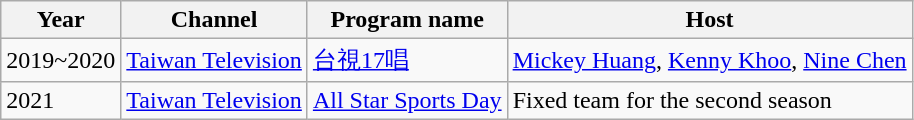<table class="wikitable">
<tr>
<th>Year</th>
<th>Channel</th>
<th>Program name</th>
<th>Host</th>
</tr>
<tr>
<td>2019~2020</td>
<td><a href='#'>Taiwan Television</a></td>
<td><a href='#'>台視17唱</a></td>
<td><a href='#'>Mickey Huang</a>, <a href='#'>Kenny Khoo</a>, <a href='#'>Nine Chen</a></td>
</tr>
<tr>
<td>2021</td>
<td><a href='#'>Taiwan Television</a></td>
<td><a href='#'>All Star Sports Day</a></td>
<td>Fixed team for the second season</td>
</tr>
</table>
